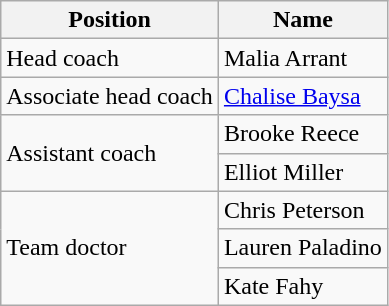<table class="wikitable">
<tr>
<th>Position</th>
<th>Name</th>
</tr>
<tr>
<td>Head coach</td>
<td> Malia Arrant</td>
</tr>
<tr>
<td>Associate head coach</td>
<td> <a href='#'>Chalise Baysa</a></td>
</tr>
<tr>
<td rowspan="2">Assistant coach</td>
<td> Brooke Reece</td>
</tr>
<tr>
<td> Elliot Miller</td>
</tr>
<tr>
<td rowspan="3">Team doctor</td>
<td> Chris Peterson</td>
</tr>
<tr>
<td> Lauren Paladino</td>
</tr>
<tr>
<td> Kate Fahy</td>
</tr>
</table>
